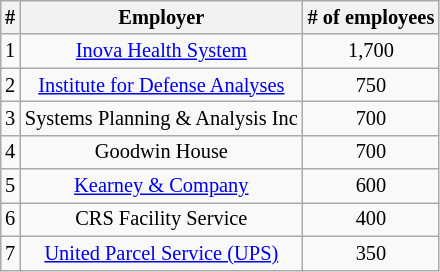<table class="wikitable plainrowheaders" style="font-size: 85%; text-align: center; margin: 1em;">
<tr>
<th>#</th>
<th>Employer</th>
<th># of employees</th>
</tr>
<tr>
<td>1</td>
<td><a href='#'>Inova Health System</a></td>
<td>1,700</td>
</tr>
<tr>
<td>2</td>
<td><a href='#'>Institute for Defense Analyses</a></td>
<td>750</td>
</tr>
<tr>
<td>3</td>
<td>Systems Planning & Analysis Inc</td>
<td>700</td>
</tr>
<tr>
<td>4</td>
<td>Goodwin House</td>
<td>700</td>
</tr>
<tr>
<td>5</td>
<td><a href='#'>Kearney & Company</a></td>
<td>600</td>
</tr>
<tr>
<td>6</td>
<td>CRS Facility Service</td>
<td>400</td>
</tr>
<tr>
<td>7</td>
<td><a href='#'>United Parcel Service (UPS)</a></td>
<td>350</td>
</tr>
</table>
